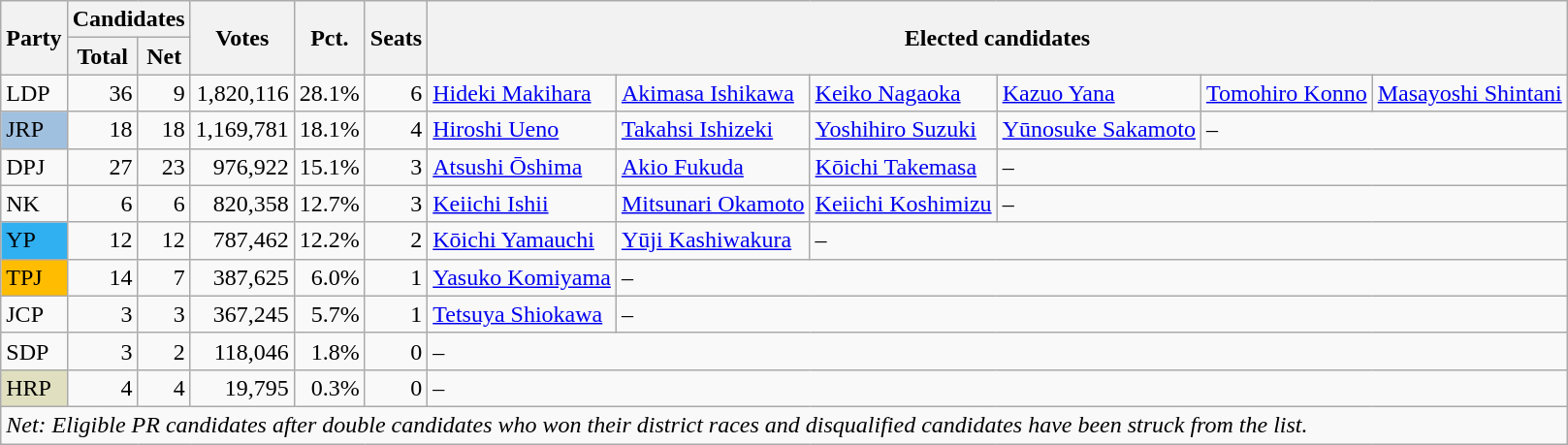<table class="wikitable">
<tr>
<th rowspan="2">Party</th>
<th colspan="2">Candidates</th>
<th rowspan="2">Votes</th>
<th rowspan="2">Pct.</th>
<th rowspan="2">Seats</th>
<th colspan="6" rowspan="2">Elected candidates</th>
</tr>
<tr>
<th>Total</th>
<th>Net</th>
</tr>
<tr>
<td>LDP</td>
<td align="right">36</td>
<td align="right">9</td>
<td align="right">1,820,116</td>
<td align="right">28.1%</td>
<td align="right">6</td>
<td><a href='#'>Hideki Makihara</a></td>
<td><a href='#'>Akimasa Ishikawa</a></td>
<td><a href='#'>Keiko Nagaoka</a></td>
<td><a href='#'>Kazuo Yana</a></td>
<td><a href='#'>Tomohiro Konno</a></td>
<td><a href='#'>Masayoshi Shintani</a></td>
</tr>
<tr>
<td bgcolor="#A0C0E0">JRP</td>
<td align="right">18</td>
<td align="right">18</td>
<td align="right">1,169,781</td>
<td align="right">18.1%</td>
<td align="right">4</td>
<td><a href='#'>Hiroshi Ueno</a></td>
<td><a href='#'>Takahsi Ishizeki</a></td>
<td><a href='#'>Yoshihiro Suzuki</a></td>
<td><a href='#'>Yūnosuke Sakamoto</a></td>
<td colspan="2">–</td>
</tr>
<tr>
<td>DPJ</td>
<td align="right">27</td>
<td align="right">23</td>
<td align="right">976,922</td>
<td align="right">15.1%</td>
<td align="right">3</td>
<td><a href='#'>Atsushi Ōshima</a></td>
<td><a href='#'>Akio Fukuda</a></td>
<td><a href='#'>Kōichi Takemasa</a></td>
<td colspan="3">–</td>
</tr>
<tr>
<td>NK</td>
<td align="right">6</td>
<td align="right">6</td>
<td align="right">820,358</td>
<td align="right">12.7%</td>
<td align="right">3</td>
<td><a href='#'>Keiichi Ishii</a></td>
<td><a href='#'>Mitsunari Okamoto</a></td>
<td><a href='#'>Keiichi Koshimizu</a></td>
<td colspan="3">–</td>
</tr>
<tr>
<td bgcolor="#30B0F0">YP</td>
<td align="right">12</td>
<td align="right">12</td>
<td align="right">787,462</td>
<td align="right">12.2%</td>
<td align="right">2</td>
<td><a href='#'>Kōichi Yamauchi</a></td>
<td><a href='#'>Yūji Kashiwakura</a></td>
<td colspan="4">–</td>
</tr>
<tr>
<td bgcolor="#FFBC00">TPJ</td>
<td align="right">14</td>
<td align="right">7</td>
<td align="right">387,625</td>
<td align="right">6.0%</td>
<td align="right">1</td>
<td><a href='#'>Yasuko Komiyama</a></td>
<td colspan="5">–</td>
</tr>
<tr>
<td>JCP</td>
<td align="right">3</td>
<td align="right">3</td>
<td align="right">367,245</td>
<td align="right">5.7%</td>
<td align="right">1</td>
<td><a href='#'>Tetsuya Shiokawa</a></td>
<td colspan="5">–</td>
</tr>
<tr>
<td>SDP</td>
<td align="right">3</td>
<td align="right">2</td>
<td align="right">118,046</td>
<td align="right">1.8%</td>
<td align="right">0</td>
<td colspan="6">–</td>
</tr>
<tr>
<td bgcolor="#E0E0C0">HRP</td>
<td align="right">4</td>
<td align="right">4</td>
<td align="right">19,795</td>
<td align="right">0.3%</td>
<td align="right">0</td>
<td colspan="6">–</td>
</tr>
<tr>
<td colspan="13"><em>Net: Eligible PR candidates after double candidates who won their district races and disqualified candidates have been struck from the list.</em></td>
</tr>
</table>
